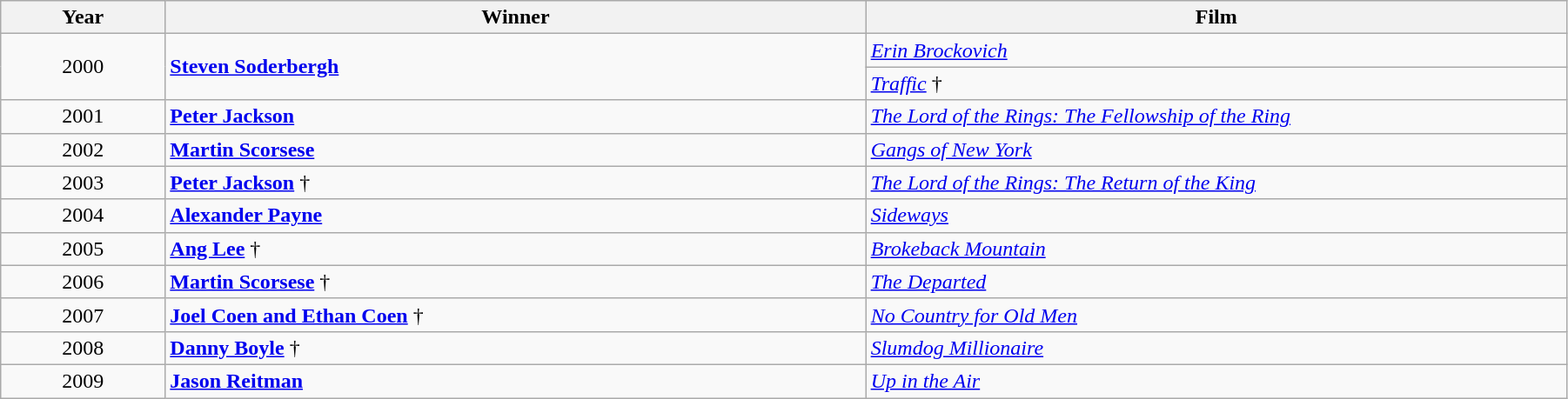<table class="wikitable" width="95%" cellpadding="5">
<tr>
<th width="100"><strong>Year</strong></th>
<th width="450"><strong>Winner</strong></th>
<th width="450"><strong>Film</strong></th>
</tr>
<tr>
<td rowspan="2" style="text-align:center;">2000</td>
<td rowspan="2"><strong><a href='#'>Steven Soderbergh</a></strong></td>
<td><em><a href='#'>Erin Brockovich</a></em></td>
</tr>
<tr>
<td><em><a href='#'>Traffic</a></em> †</td>
</tr>
<tr>
<td style="text-align:center;">2001</td>
<td><strong><a href='#'>Peter Jackson</a></strong></td>
<td><em><a href='#'>The Lord of the Rings: The Fellowship of the Ring</a></em></td>
</tr>
<tr>
<td style="text-align:center;">2002</td>
<td><strong><a href='#'>Martin Scorsese</a></strong></td>
<td><em><a href='#'>Gangs of New York</a></em></td>
</tr>
<tr>
<td style="text-align:center;">2003</td>
<td><strong><a href='#'>Peter Jackson</a></strong> †</td>
<td><em><a href='#'>The Lord of the Rings: The Return of the King</a></em></td>
</tr>
<tr>
<td style="text-align:center;">2004</td>
<td><strong><a href='#'>Alexander Payne</a></strong></td>
<td><em><a href='#'>Sideways</a></em></td>
</tr>
<tr>
<td style="text-align:center;">2005</td>
<td><strong><a href='#'>Ang Lee</a></strong> †</td>
<td><em><a href='#'>Brokeback Mountain</a></em></td>
</tr>
<tr>
<td style="text-align:center;">2006</td>
<td><strong><a href='#'>Martin Scorsese</a></strong> †</td>
<td><em><a href='#'>The Departed</a></em></td>
</tr>
<tr>
<td style="text-align:center;">2007</td>
<td><strong><a href='#'>Joel Coen and Ethan Coen</a></strong> †</td>
<td><em><a href='#'>No Country for Old Men</a></em></td>
</tr>
<tr>
<td style="text-align:center;">2008</td>
<td><strong><a href='#'>Danny Boyle</a></strong> †</td>
<td><em><a href='#'>Slumdog Millionaire</a></em></td>
</tr>
<tr>
<td style="text-align:center;">2009</td>
<td><strong><a href='#'>Jason Reitman</a></strong></td>
<td><em><a href='#'>Up in the Air</a></em></td>
</tr>
</table>
